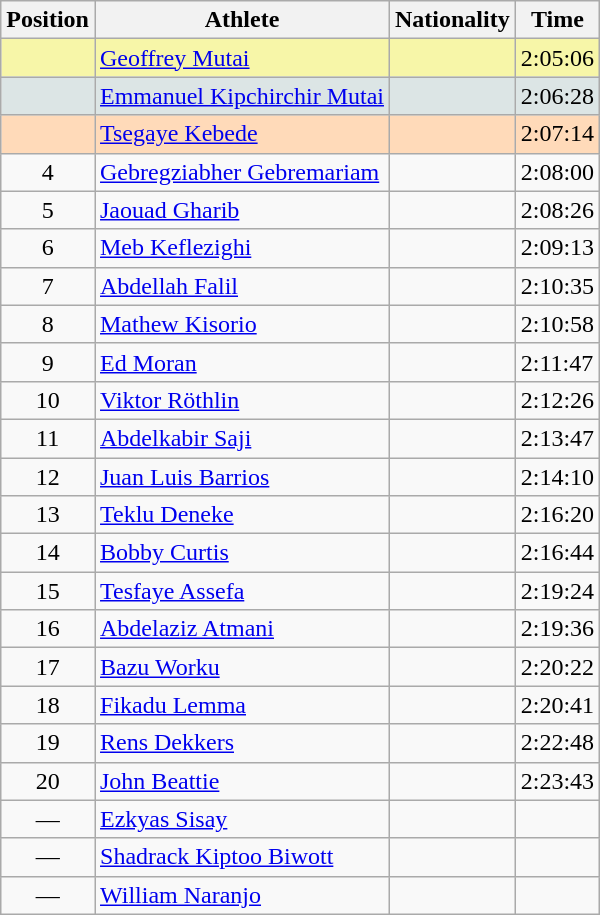<table class="wikitable sortable">
<tr>
<th>Position</th>
<th>Athlete</th>
<th>Nationality</th>
<th>Time</th>
</tr>
<tr bgcolor=#F7F6A8>
<td align=center></td>
<td><a href='#'>Geoffrey Mutai</a></td>
<td></td>
<td>2:05:06</td>
</tr>
<tr bgcolor=#DCE5E5>
<td align=center></td>
<td><a href='#'>Emmanuel Kipchirchir Mutai</a></td>
<td></td>
<td>2:06:28</td>
</tr>
<tr bgcolor=#FFDAB9>
<td align=center></td>
<td><a href='#'>Tsegaye Kebede</a></td>
<td></td>
<td>2:07:14</td>
</tr>
<tr>
<td align=center>4</td>
<td><a href='#'>Gebregziabher Gebremariam</a></td>
<td></td>
<td>2:08:00</td>
</tr>
<tr>
<td align=center>5</td>
<td><a href='#'>Jaouad Gharib</a></td>
<td></td>
<td>2:08:26</td>
</tr>
<tr>
<td align=center>6</td>
<td><a href='#'>Meb Keflezighi</a></td>
<td></td>
<td>2:09:13</td>
</tr>
<tr>
<td align=center>7</td>
<td><a href='#'>Abdellah Falil</a></td>
<td></td>
<td>2:10:35</td>
</tr>
<tr>
<td align=center>8</td>
<td><a href='#'>Mathew Kisorio</a></td>
<td></td>
<td>2:10:58</td>
</tr>
<tr>
<td align=center>9</td>
<td><a href='#'>Ed Moran</a></td>
<td></td>
<td>2:11:47</td>
</tr>
<tr>
<td align=center>10</td>
<td><a href='#'>Viktor Röthlin</a></td>
<td></td>
<td>2:12:26</td>
</tr>
<tr>
<td align=center>11</td>
<td><a href='#'>Abdelkabir Saji</a></td>
<td></td>
<td>2:13:47</td>
</tr>
<tr>
<td align=center>12</td>
<td><a href='#'>Juan Luis Barrios</a></td>
<td></td>
<td>2:14:10</td>
</tr>
<tr>
<td align=center>13</td>
<td><a href='#'>Teklu Deneke</a></td>
<td></td>
<td>2:16:20</td>
</tr>
<tr>
<td align=center>14</td>
<td><a href='#'>Bobby Curtis</a></td>
<td></td>
<td>2:16:44</td>
</tr>
<tr>
<td align=center>15</td>
<td><a href='#'>Tesfaye Assefa</a></td>
<td></td>
<td>2:19:24</td>
</tr>
<tr>
<td align=center>16</td>
<td><a href='#'>Abdelaziz Atmani</a></td>
<td></td>
<td>2:19:36</td>
</tr>
<tr>
<td align=center>17</td>
<td><a href='#'>Bazu Worku</a></td>
<td></td>
<td>2:20:22</td>
</tr>
<tr>
<td align=center>18</td>
<td><a href='#'>Fikadu Lemma</a></td>
<td></td>
<td>2:20:41</td>
</tr>
<tr>
<td align=center>19</td>
<td><a href='#'>Rens Dekkers</a></td>
<td></td>
<td>2:22:48</td>
</tr>
<tr>
<td align=center>20</td>
<td><a href='#'>John Beattie</a></td>
<td></td>
<td>2:23:43</td>
</tr>
<tr>
<td align=center>—</td>
<td><a href='#'>Ezkyas Sisay</a></td>
<td></td>
<td></td>
</tr>
<tr>
<td align=center>—</td>
<td><a href='#'>Shadrack Kiptoo Biwott</a></td>
<td></td>
<td></td>
</tr>
<tr>
<td align=center>—</td>
<td><a href='#'>William Naranjo</a></td>
<td></td>
<td></td>
</tr>
</table>
